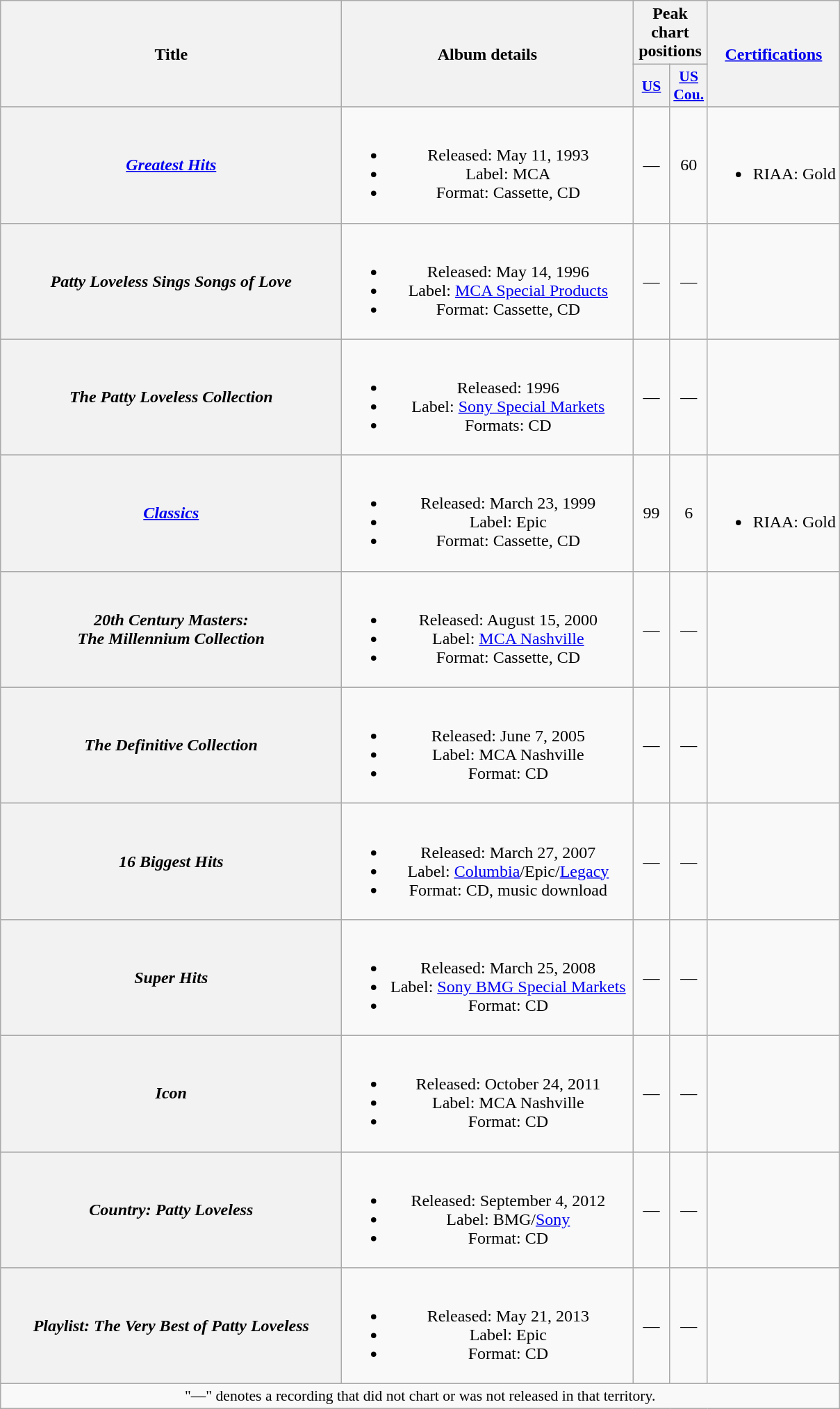<table class="wikitable plainrowheaders" style="text-align:center;" border="1">
<tr>
<th scope="col" rowspan="2" style="width:20em;">Title</th>
<th scope="col" rowspan="2" style="width:17em;">Album details</th>
<th scope="col" colspan="2">Peak chart<br>positions</th>
<th scope="col" rowspan="2"><a href='#'>Certifications</a></th>
</tr>
<tr>
<th scope="col" style="width:2em;font-size:90%;"><a href='#'>US</a><br></th>
<th scope="col" style="width:2em;font-size:90%;"><a href='#'>US<br>Cou.</a><br></th>
</tr>
<tr>
<th scope="row"><em><a href='#'>Greatest Hits</a></em></th>
<td><br><ul><li>Released: May 11, 1993</li><li>Label: MCA</li><li>Format: Cassette, CD</li></ul></td>
<td>—</td>
<td>60</td>
<td><br><ul><li>RIAA: Gold</li></ul></td>
</tr>
<tr>
<th scope="row"><em>Patty Loveless Sings Songs of Love</em></th>
<td><br><ul><li>Released: May 14, 1996</li><li>Label: <a href='#'>MCA Special Products</a></li><li>Format: Cassette, CD</li></ul></td>
<td>—</td>
<td>—</td>
<td></td>
</tr>
<tr>
<th scope="row"><em>The Patty Loveless Collection</em></th>
<td><br><ul><li>Released: 1996</li><li>Label: <a href='#'>Sony Special Markets</a></li><li>Formats: CD</li></ul></td>
<td>—</td>
<td>—</td>
<td></td>
</tr>
<tr>
<th scope="row"><em><a href='#'>Classics</a></em></th>
<td><br><ul><li>Released: March 23, 1999</li><li>Label: Epic</li><li>Format: Cassette, CD</li></ul></td>
<td>99</td>
<td>6</td>
<td><br><ul><li>RIAA: Gold</li></ul></td>
</tr>
<tr>
<th scope="row"><em>20th Century Masters:<br>The Millennium Collection</em></th>
<td><br><ul><li>Released: August 15, 2000</li><li>Label: <a href='#'>MCA Nashville</a></li><li>Format: Cassette, CD</li></ul></td>
<td>—</td>
<td>—</td>
<td></td>
</tr>
<tr>
<th scope="row"><em>The Definitive Collection</em></th>
<td><br><ul><li>Released: June 7, 2005</li><li>Label: MCA Nashville</li><li>Format: CD</li></ul></td>
<td>—</td>
<td>—</td>
<td></td>
</tr>
<tr>
<th scope="row"><em>16 Biggest Hits</em></th>
<td><br><ul><li>Released: March 27, 2007</li><li>Label: <a href='#'>Columbia</a>/Epic/<a href='#'>Legacy</a></li><li>Format: CD, music download</li></ul></td>
<td>—</td>
<td>—</td>
<td></td>
</tr>
<tr>
<th scope="row"><em>Super Hits</em></th>
<td><br><ul><li>Released: March 25, 2008</li><li>Label: <a href='#'>Sony BMG Special Markets</a></li><li>Format: CD</li></ul></td>
<td>—</td>
<td>—</td>
<td></td>
</tr>
<tr>
<th scope="row"><em>Icon</em></th>
<td><br><ul><li>Released: October 24, 2011</li><li>Label: MCA Nashville</li><li>Format: CD</li></ul></td>
<td>—</td>
<td>—</td>
<td></td>
</tr>
<tr>
<th scope="row"><em>Country: Patty Loveless</em></th>
<td><br><ul><li>Released: September 4, 2012</li><li>Label: BMG/<a href='#'>Sony</a></li><li>Format: CD</li></ul></td>
<td>—</td>
<td>—</td>
<td></td>
</tr>
<tr>
<th scope="row"><em>Playlist: The Very Best of Patty Loveless</em></th>
<td><br><ul><li>Released: May 21, 2013</li><li>Label: Epic</li><li>Format: CD</li></ul></td>
<td>—</td>
<td>—</td>
<td></td>
</tr>
<tr>
<td colspan="5" style="font-size:90%">"—" denotes a recording that did not chart or was not released in that territory.</td>
</tr>
</table>
